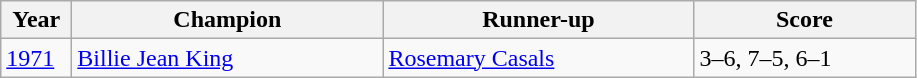<table class="wikitable">
<tr>
<th style="width:40px">Year</th>
<th style="width:200px">Champion</th>
<th style="width:200px">Runner-up</th>
<th style="width:140px" class="unsortable">Score</th>
</tr>
<tr>
<td><a href='#'>1971</a></td>
<td> <a href='#'>Billie Jean King</a></td>
<td> <a href='#'>Rosemary Casals</a></td>
<td>3–6, 7–5, 6–1</td>
</tr>
</table>
